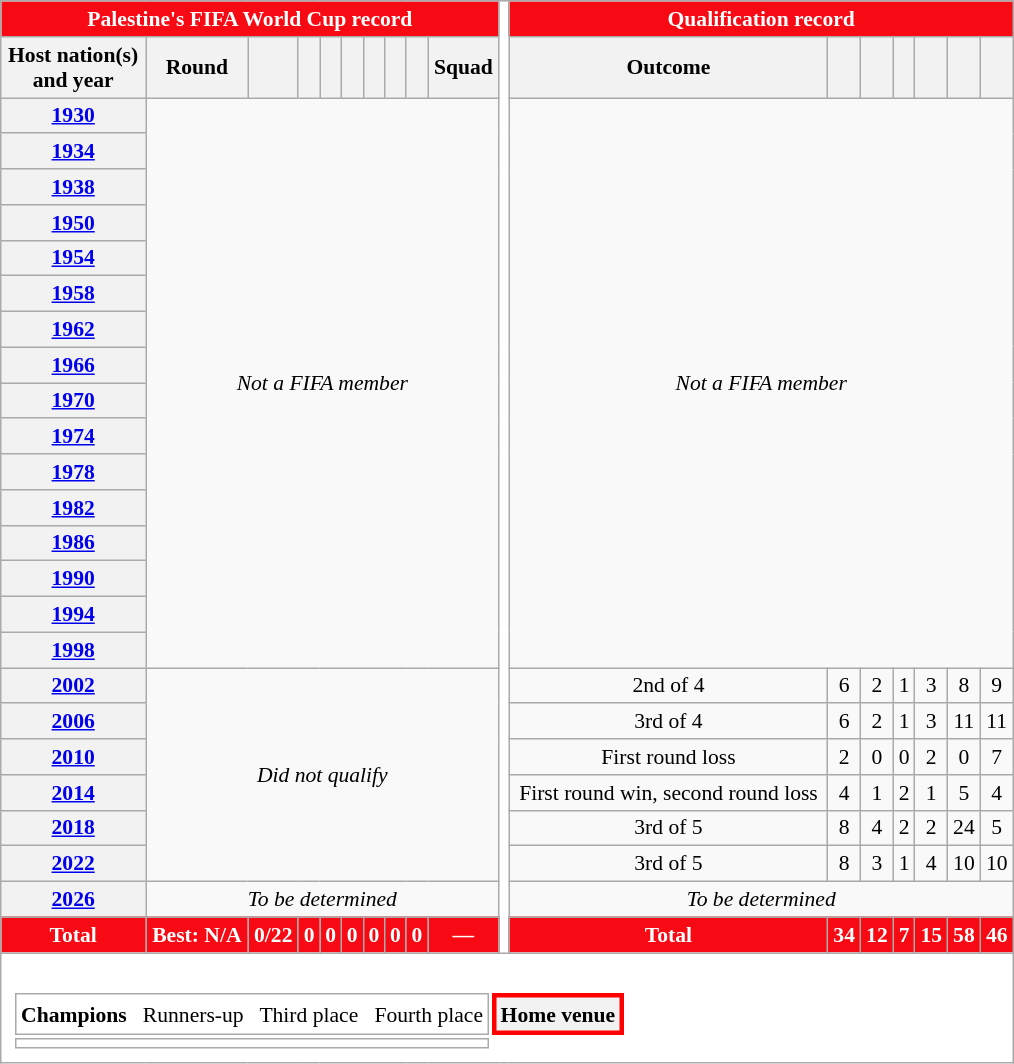<table class="wikitable" style="font-size:90%; text-align:center;">
<tr>
<th style="color:white; background:#F70A13;" colspan=10>Palestine's FIFA World Cup record</th>
<th style="width:1%;background:white" rowspan="26"></th>
<th style="color:white; background:#F70A13;" colspan=7>Qualification record</th>
</tr>
<tr>
<th scope="col">Host nation(s)<br>and year</th>
<th scope="col">Round</th>
<th scope="col"></th>
<th scope="col"></th>
<th scope="col"></th>
<th scope="col"></th>
<th scope="col"></th>
<th scope="col"></th>
<th scope="col"></th>
<th scope="col">Squad</th>
<th scope="col">Outcome</th>
<th scope="col"></th>
<th scope="col"></th>
<th scope="col"></th>
<th scope="col"></th>
<th scope="col"></th>
<th scope="col"></th>
</tr>
<tr>
<th scope="row"> <a href='#'>1930</a></th>
<td colspan="9" rowspan="16"><em>Not a FIFA member</em></td>
<td colspan="7" rowspan="16"><em>Not a FIFA member</em></td>
</tr>
<tr>
<th scope="row"> <a href='#'>1934</a></th>
</tr>
<tr>
<th scope="row"> <a href='#'>1938</a></th>
</tr>
<tr>
<th scope="row"> <a href='#'>1950</a></th>
</tr>
<tr>
<th scope="row"> <a href='#'>1954</a></th>
</tr>
<tr>
<th scope="row"> <a href='#'>1958</a></th>
</tr>
<tr>
<th scope="row"> <a href='#'>1962</a></th>
</tr>
<tr>
<th scope="row"> <a href='#'>1966</a></th>
</tr>
<tr>
<th scope="row"> <a href='#'>1970</a></th>
</tr>
<tr>
<th scope="row"> <a href='#'>1974</a></th>
</tr>
<tr>
<th scope="row"> <a href='#'>1978</a></th>
</tr>
<tr>
<th scope="row"> <a href='#'>1982</a></th>
</tr>
<tr>
<th scope="row"> <a href='#'>1986</a></th>
</tr>
<tr>
<th scope="row"> <a href='#'>1990</a></th>
</tr>
<tr>
<th scope="row"> <a href='#'>1994</a></th>
</tr>
<tr>
<th scope="row"> <a href='#'>1998</a></th>
</tr>
<tr>
<th scope="row">  <a href='#'>2002</a></th>
<td colspan="9" rowspan="6"><em>Did not qualify</em></td>
<td>2nd of 4</td>
<td>6</td>
<td>2</td>
<td>1</td>
<td>3</td>
<td>8</td>
<td>9</td>
</tr>
<tr>
<th scope="row"> <a href='#'>2006</a></th>
<td>3rd of 4</td>
<td>6</td>
<td>2</td>
<td>1</td>
<td>3</td>
<td>11</td>
<td>11</td>
</tr>
<tr>
<th scope="row"> <a href='#'>2010</a></th>
<td>First round loss</td>
<td>2</td>
<td>0</td>
<td>0</td>
<td>2</td>
<td>0</td>
<td>7</td>
</tr>
<tr>
<th scope="row"> <a href='#'>2014</a></th>
<td>First round win, second round loss</td>
<td>4</td>
<td>1</td>
<td>2</td>
<td>1</td>
<td>5</td>
<td>4</td>
</tr>
<tr>
<th scope="row"> <a href='#'>2018</a></th>
<td>3rd of 5</td>
<td>8</td>
<td>4</td>
<td>2</td>
<td>2</td>
<td>24</td>
<td>5</td>
</tr>
<tr>
<th scope="row"> <a href='#'>2022</a></th>
<td>3rd of 5</td>
<td>8</td>
<td>3</td>
<td>1</td>
<td>4</td>
<td>10</td>
<td>10</td>
</tr>
<tr>
<th scope="row">   <a href='#'>2026</a></th>
<td colspan=9><em>To be determined</em></td>
<td colspan="7"><em>To be determined</em></td>
</tr>
<tr>
<th style="color:white; background:#F70A13;">Total</th>
<th style="color:white; background:#F70A13;">Best: N/A</th>
<th style="color:white; background:#F70A13;">0/22</th>
<th style="color:white; background:#F70A13;">0</th>
<th style="color:white; background:#F70A13;">0</th>
<th style="color:white; background:#F70A13;">0</th>
<th style="color:white; background:#F70A13;">0</th>
<th style="color:white; background:#F70A13;">0</th>
<th style="color:white; background:#F70A13;">0</th>
<th style="color:white; background:#F70A13;">—</th>
<th style="color:white; background:#F70A13;">Total</th>
<th style="color:white; background:#F70A13;">34</th>
<th style="color:white; background:#F70A13;">12</th>
<th style="color:white; background:#F70A13;">7</th>
<th style="color:white; background:#F70A13;">15</th>
<th style="color:white; background:#F70A13;">58</th>
<th style="color:white; background:#F70A13;">46</th>
</tr>
<tr>
<td colspan="18" style="background:white;padding:.5em"><br><table>
<tr>
<td> <strong>Champions</strong>   Runners-up   Third place   Fourth place</td>
<th style="border: 3px solid red" scope="row">Home venue</th>
</tr>
<tr>
<td style="font-size:12px"></td>
</tr>
</table>
</td>
</tr>
</table>
